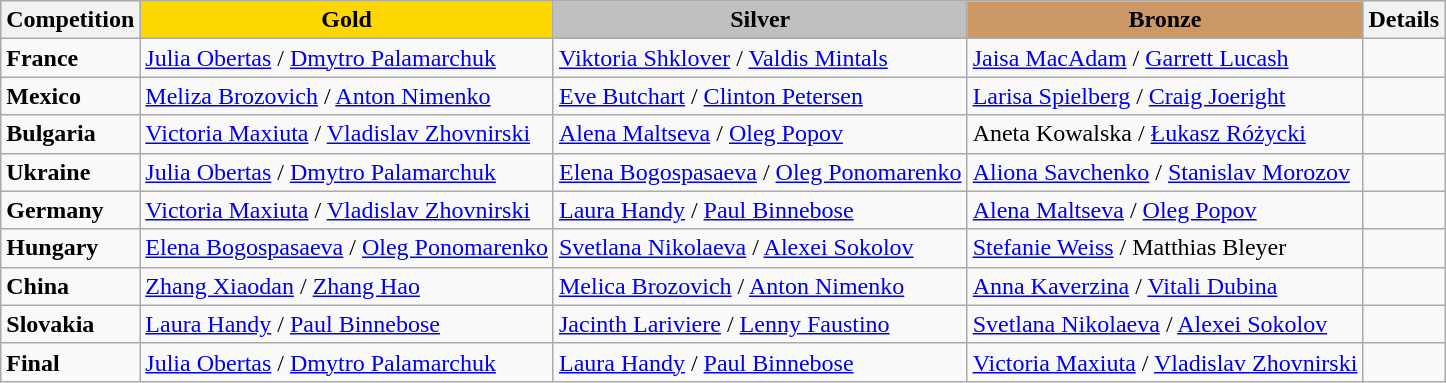<table class="wikitable">
<tr>
<th>Competition</th>
<td align=center bgcolor=gold><strong>Gold</strong></td>
<td align=center bgcolor=silver><strong>Silver</strong></td>
<td align=center bgcolor=cc9966><strong>Bronze</strong></td>
<th>Details</th>
</tr>
<tr>
<td><strong>France</strong></td>
<td> <a href='#'>Julia Obertas</a> / <a href='#'>Dmytro Palamarchuk</a></td>
<td> <a href='#'>Viktoria Shklover</a> / <a href='#'>Valdis Mintals</a></td>
<td> <a href='#'>Jaisa MacAdam</a> / <a href='#'>Garrett Lucash</a></td>
<td></td>
</tr>
<tr>
<td><strong>Mexico</strong></td>
<td> <a href='#'>Meliza Brozovich</a> / <a href='#'>Anton Nimenko</a></td>
<td> <a href='#'>Eve Butchart</a> / <a href='#'>Clinton Petersen</a></td>
<td> <a href='#'>Larisa Spielberg</a> / <a href='#'>Craig Joeright</a></td>
<td></td>
</tr>
<tr>
<td><strong>Bulgaria</strong></td>
<td> <a href='#'>Victoria Maxiuta</a> / <a href='#'>Vladislav Zhovnirski</a></td>
<td> <a href='#'>Alena Maltseva</a> / <a href='#'>Oleg Popov</a></td>
<td> Aneta Kowalska / <a href='#'>Łukasz Różycki</a></td>
<td></td>
</tr>
<tr>
<td><strong>Ukraine</strong></td>
<td> <a href='#'>Julia Obertas</a> / <a href='#'>Dmytro Palamarchuk</a></td>
<td> <a href='#'>Elena Bogospasaeva</a> / <a href='#'>Oleg Ponomarenko</a></td>
<td> <a href='#'>Aliona Savchenko</a> / <a href='#'>Stanislav Morozov</a></td>
<td></td>
</tr>
<tr>
<td><strong>Germany</strong></td>
<td> <a href='#'>Victoria Maxiuta</a> / <a href='#'>Vladislav Zhovnirski</a></td>
<td> <a href='#'>Laura Handy</a> / <a href='#'>Paul Binnebose</a></td>
<td> <a href='#'>Alena Maltseva</a> / <a href='#'>Oleg Popov</a></td>
<td></td>
</tr>
<tr>
<td><strong>Hungary</strong></td>
<td> <a href='#'>Elena Bogospasaeva</a> / <a href='#'>Oleg Ponomarenko</a></td>
<td> <a href='#'>Svetlana Nikolaeva</a> / <a href='#'>Alexei Sokolov</a></td>
<td> <a href='#'>Stefanie Weiss</a> / Matthias Bleyer</td>
<td></td>
</tr>
<tr>
<td><strong>China</strong></td>
<td> <a href='#'>Zhang Xiaodan</a> / <a href='#'>Zhang Hao</a></td>
<td> <a href='#'>Melica Brozovich</a> / <a href='#'>Anton Nimenko</a></td>
<td> <a href='#'>Anna Kaverzina</a> / <a href='#'>Vitali Dubina</a></td>
<td></td>
</tr>
<tr>
<td><strong>Slovakia</strong></td>
<td> <a href='#'>Laura Handy</a> / <a href='#'>Paul Binnebose</a></td>
<td> <a href='#'>Jacinth Lariviere</a> / <a href='#'>Lenny Faustino</a></td>
<td> <a href='#'>Svetlana Nikolaeva</a> / <a href='#'>Alexei Sokolov</a></td>
<td></td>
</tr>
<tr>
<td><strong>Final</strong></td>
<td> <a href='#'>Julia Obertas</a> / <a href='#'>Dmytro Palamarchuk</a></td>
<td> <a href='#'>Laura Handy</a> / <a href='#'>Paul Binnebose</a></td>
<td> <a href='#'>Victoria Maxiuta</a> / <a href='#'>Vladislav Zhovnirski</a></td>
<td></td>
</tr>
</table>
